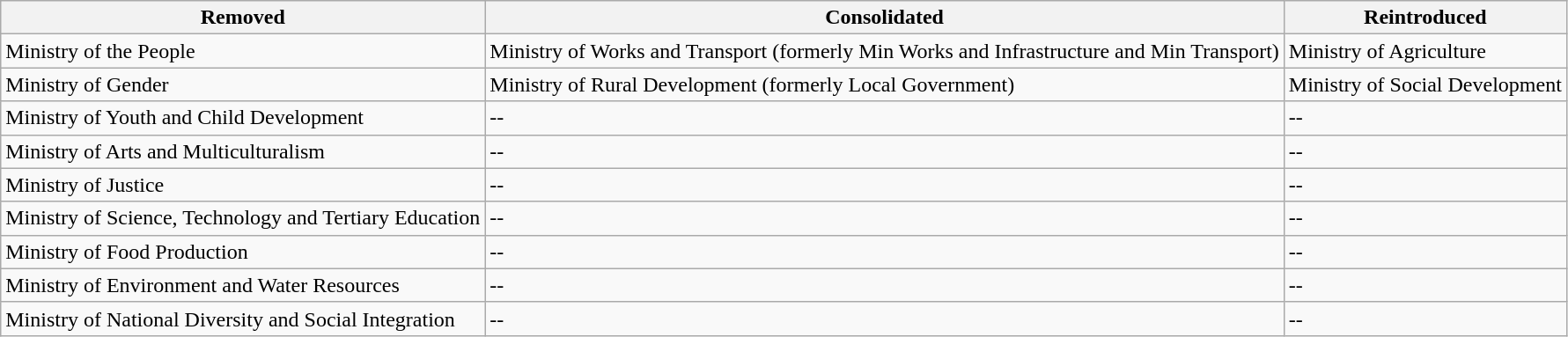<table class="wikitable">
<tr>
<th>Removed</th>
<th>Consolidated</th>
<th>Reintroduced</th>
</tr>
<tr>
<td>Ministry of the People</td>
<td>Ministry of Works and Transport (formerly Min Works and Infrastructure and Min Transport)</td>
<td>Ministry of Agriculture</td>
</tr>
<tr>
<td>Ministry of Gender</td>
<td>Ministry of Rural Development (formerly Local Government)</td>
<td>Ministry of Social Development</td>
</tr>
<tr>
<td>Ministry of Youth and Child Development</td>
<td>--</td>
<td>--</td>
</tr>
<tr>
<td>Ministry of Arts and Multiculturalism</td>
<td>--</td>
<td>--</td>
</tr>
<tr>
<td>Ministry of Justice</td>
<td>--</td>
<td>--</td>
</tr>
<tr>
<td>Ministry of Science, Technology and Tertiary Education</td>
<td>--</td>
<td>--</td>
</tr>
<tr>
<td>Ministry of Food Production</td>
<td>--</td>
<td>--</td>
</tr>
<tr>
<td>Ministry of Environment and Water Resources</td>
<td>--</td>
<td>--</td>
</tr>
<tr>
<td>Ministry of National Diversity and Social Integration</td>
<td>--</td>
<td>--</td>
</tr>
</table>
